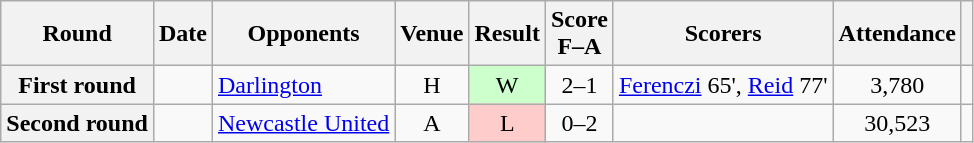<table class="wikitable plainrowheaders sortable" style="text-align:center">
<tr>
<th scope="col">Round</th>
<th scope="col">Date</th>
<th scope="col">Opponents</th>
<th scope="col">Venue</th>
<th scope="col">Result</th>
<th scope="col">Score<br>F–A</th>
<th scope="col" class="unsortable">Scorers</th>
<th scope="col">Attendance</th>
<th scope="col" class="unsortable"></th>
</tr>
<tr>
<th scope=row>First round</th>
<td align=left></td>
<td align=left><a href='#'>Darlington</a></td>
<td>H</td>
<td bgcolor="#CCFFCC">W</td>
<td>2–1</td>
<td align=left><a href='#'>Ferenczi</a> 65', <a href='#'>Reid</a> 77'</td>
<td>3,780</td>
<td></td>
</tr>
<tr>
<th scope=row>Second round</th>
<td align=left></td>
<td align=left><a href='#'>Newcastle United</a></td>
<td>A</td>
<td bgcolor="#FFCCCC">L</td>
<td>0–2</td>
<td></td>
<td>30,523</td>
<td></td>
</tr>
</table>
